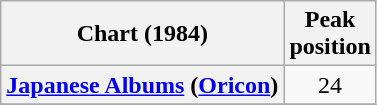<table class="wikitable sortable plainrowheaders">
<tr>
<th>Chart (1984)</th>
<th>Peak<br>position</th>
</tr>
<tr>
<th scope="row"><a href='#'>Japanese Albums</a> (<a href='#'>Oricon</a>)</th>
<td align="center">24</td>
</tr>
<tr>
</tr>
</table>
